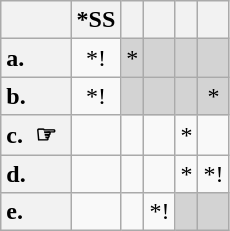<table class="wikitable" style="text-align: center; float: left;">
<tr>
<th colspan="2"></th>
<th>*SS</th>
<th></th>
<th></th>
<th></th>
<th></th>
</tr>
<tr>
<th style="text-align: left; border-right: none;">a.</th>
<th style="text-align: left; border-left: none;"></th>
<td>*!</td>
<td style="background: lightgray;">*</td>
<td style="background: lightgray;"></td>
<td style="background: lightgray;"></td>
<td style="background: lightgray;"></td>
</tr>
<tr>
<th style="text-align: left; border-right: none;">b.</th>
<th style="text-align: left; border-left: none;"></th>
<td>*!</td>
<td style="background: lightgray;"></td>
<td style="background: lightgray;"></td>
<td style="background: lightgray;"></td>
<td style="background: lightgray;">*</td>
</tr>
<tr>
<th style="text-align: left; border-right: none;">c.  ☞</th>
<th style="text-align: left; border-left: none;"></th>
<td></td>
<td></td>
<td></td>
<td>*</td>
<td></td>
</tr>
<tr>
<th style="text-align: left; border-right: none;">d.</th>
<th style="text-align: left; border-left: none;"></th>
<td></td>
<td></td>
<td></td>
<td>*</td>
<td>*!</td>
</tr>
<tr>
<th style="text-align: left; border-right: none;">e.</th>
<th style="text-align: left; border-left: none;"></th>
<td></td>
<td></td>
<td>*!</td>
<td style="background: lightgray;"></td>
<td style="background: lightgray;"></td>
</tr>
</table>
